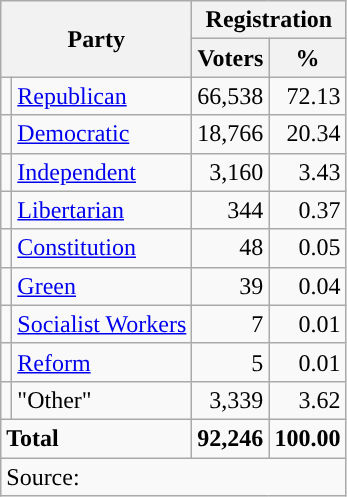<table class="wikitable">
<tr>
<th colspan="2" rowspan="2">Party</th>
<th colspan="2">Registration</th>
</tr>
<tr>
<th>Voters</th>
<th>%</th>
</tr>
<tr>
<td style="background-color:"></td>
<td><a href='#'>Republican</a></td>
<td style="text-align:right;">66,538</td>
<td style="text-align:right;">72.13</td>
</tr>
<tr>
<td style="background-color:"></td>
<td><a href='#'>Democratic</a></td>
<td style="text-align:right;">18,766</td>
<td style="text-align:right;">20.34</td>
</tr>
<tr>
<td style="background-color:"></td>
<td><a href='#'>Independent</a></td>
<td style="text-align:right;">3,160</td>
<td style="text-align:right;">3.43</td>
</tr>
<tr>
<td style="background-color:"></td>
<td><a href='#'>Libertarian</a></td>
<td style="text-align:right;">344</td>
<td style="text-align:right;">0.37</td>
</tr>
<tr>
<td style="background-color:"></td>
<td><a href='#'>Constitution</a></td>
<td style="text-align:right;">48</td>
<td style="text-align:right;">0.05</td>
</tr>
<tr>
<td style="background-color:"></td>
<td><a href='#'>Green</a></td>
<td style="text-align:right;">39</td>
<td style="text-align:right;">0.04</td>
</tr>
<tr>
<td style="background-color:"></td>
<td><a href='#'>Socialist Workers</a></td>
<td style="text-align:right;">7</td>
<td style="text-align:right;">0.01</td>
</tr>
<tr>
<td style="background-color:"></td>
<td><a href='#'>Reform</a></td>
<td style="text-align:right;">5</td>
<td style="text-align:right;">0.01</td>
</tr>
<tr>
<td></td>
<td>"Other"</td>
<td style="text-align:right;">3,339</td>
<td style="text-align:right;">3.62</td>
</tr>
<tr>
<td colspan="2"><strong>Total</strong></td>
<td style="text-align:right;"><strong>92,246</strong></td>
<td style="text-align:right;"><strong>100.00</strong></td>
</tr>
<tr>
<td colspan="4">Source: <em></em></td>
</tr>
</table>
